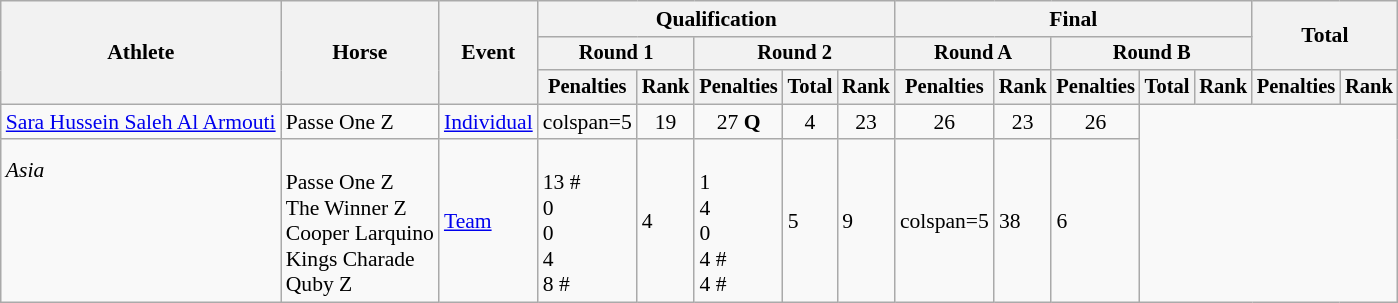<table class="wikitable" style="font-size:90%">
<tr>
<th rowspan="3">Athlete</th>
<th rowspan="3">Horse</th>
<th rowspan="3">Event</th>
<th colspan="5">Qualification</th>
<th colspan="5">Final</th>
<th rowspan=2 colspan="2">Total</th>
</tr>
<tr style="font-size:95%">
<th colspan="2">Round 1</th>
<th colspan="3">Round 2</th>
<th colspan="2">Round A</th>
<th colspan="3">Round B</th>
</tr>
<tr style="font-size:95%">
<th>Penalties</th>
<th>Rank</th>
<th>Penalties</th>
<th>Total</th>
<th>Rank</th>
<th>Penalties</th>
<th>Rank</th>
<th>Penalties</th>
<th>Total</th>
<th>Rank</th>
<th>Penalties</th>
<th>Rank</th>
</tr>
<tr align=center>
<td align=left><a href='#'>Sara Hussein Saleh Al Armouti</a></td>
<td align=left>Passe One Z</td>
<td align=left rowspan=1><a href='#'>Individual</a></td>
<td>colspan=5 </td>
<td>19</td>
<td>27 <strong>Q</strong></td>
<td>4</td>
<td>23</td>
<td>26</td>
<td>23</td>
<td>26</td>
</tr>
<tr align=left>
<td rowspan=5 align=left><em>Asia</em><br> <br><br><br><br></td>
<td align=left><br>Passe One Z<br>The Winner Z<br>Cooper Larquino<br>Kings Charade<br>Quby Z</td>
<td align=left><a href='#'>Team</a></td>
<td align=left><br>13 #<br>0<br>0<br>4<br>8 #</td>
<td>4</td>
<td align=left><br>1<br>4 <br>0<br>4 #<br>4 #</td>
<td>5</td>
<td>9</td>
<td>colspan=5 </td>
<td>38</td>
<td>6</td>
</tr>
</table>
